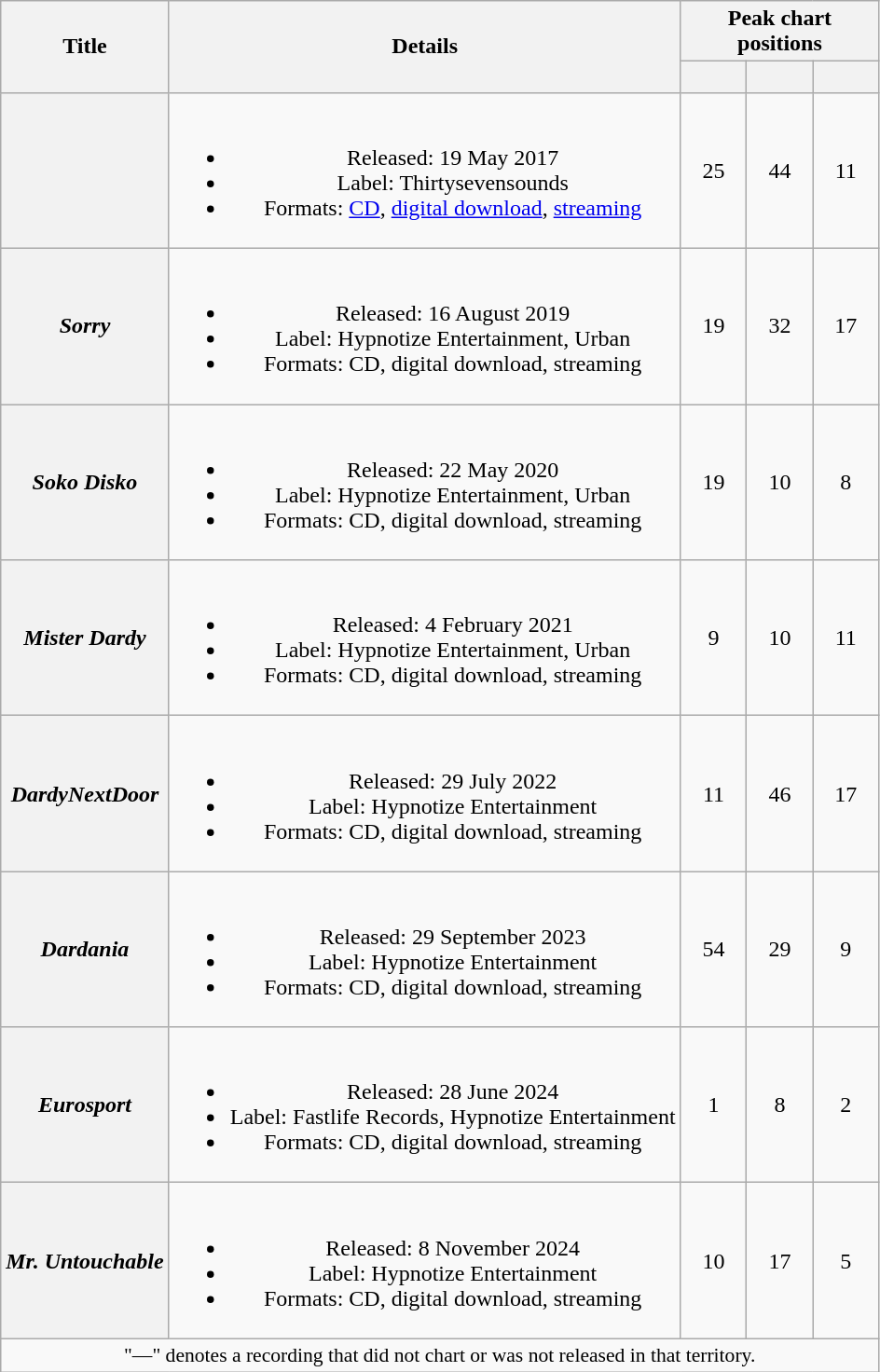<table class="wikitable plainrowheaders" style="text-align:center">
<tr>
<th scope="col" rowspan="2">Title</th>
<th scope="col" rowspan="2">Details</th>
<th scope="col" colspan="3">Peak chart positions</th>
</tr>
<tr>
<th style="width:3em; font-size:85%;"><a href='#'></a><br></th>
<th style="width:3em; font-size:85%;"><a href='#'></a><br></th>
<th style="width:3em; font-size:85%;"><a href='#'></a><br></th>
</tr>
<tr>
<th scope="row"></th>
<td><br><ul><li>Released: 19 May 2017</li><li>Label: Thirtysevensounds</li><li>Formats: <a href='#'>CD</a>, <a href='#'>digital download</a>, <a href='#'>streaming</a></li></ul></td>
<td>25</td>
<td>44</td>
<td>11</td>
</tr>
<tr>
<th scope="row"><em>Sorry</em></th>
<td><br><ul><li>Released: 16 August 2019</li><li>Label: Hypnotize Entertainment, Urban</li><li>Formats: CD, digital download, streaming</li></ul></td>
<td>19</td>
<td>32</td>
<td>17</td>
</tr>
<tr>
<th scope="row"><em>Soko Disko</em></th>
<td><br><ul><li>Released: 22 May 2020</li><li>Label: Hypnotize Entertainment, Urban</li><li>Formats: CD, digital download, streaming</li></ul></td>
<td>19</td>
<td>10</td>
<td>8</td>
</tr>
<tr>
<th scope="row"><em>Mister Dardy</em></th>
<td><br><ul><li>Released: 4 February 2021</li><li>Label: Hypnotize Entertainment, Urban</li><li>Formats: CD, digital download, streaming</li></ul></td>
<td>9</td>
<td>10</td>
<td>11</td>
</tr>
<tr>
<th scope="row"><em>DardyNextDoor</em></th>
<td><br><ul><li>Released: 29 July 2022</li><li>Label: Hypnotize Entertainment</li><li>Formats: CD, digital download, streaming</li></ul></td>
<td>11</td>
<td>46</td>
<td>17</td>
</tr>
<tr>
<th scope="row"><em>Dardania</em></th>
<td><br><ul><li>Released: 29 September 2023</li><li>Label: Hypnotize Entertainment</li><li>Formats: CD, digital download, streaming</li></ul></td>
<td>54</td>
<td>29</td>
<td>9</td>
</tr>
<tr>
<th scope="row"><em>Eurosport</em><br></th>
<td><br><ul><li>Released: 28 June 2024</li><li>Label: Fastlife Records, Hypnotize Entertainment</li><li>Formats: CD, digital download, streaming</li></ul></td>
<td>1</td>
<td>8</td>
<td>2</td>
</tr>
<tr>
<th scope="row"><em>Mr. Untouchable</em></th>
<td><br><ul><li>Released: 8 November 2024</li><li>Label: Hypnotize Entertainment</li><li>Formats: CD, digital download, streaming</li></ul></td>
<td>10</td>
<td>17</td>
<td>5</td>
</tr>
<tr>
<td colspan="5" style="font-size:90%">"—" denotes a recording that did not chart or was not released in that territory.</td>
</tr>
</table>
